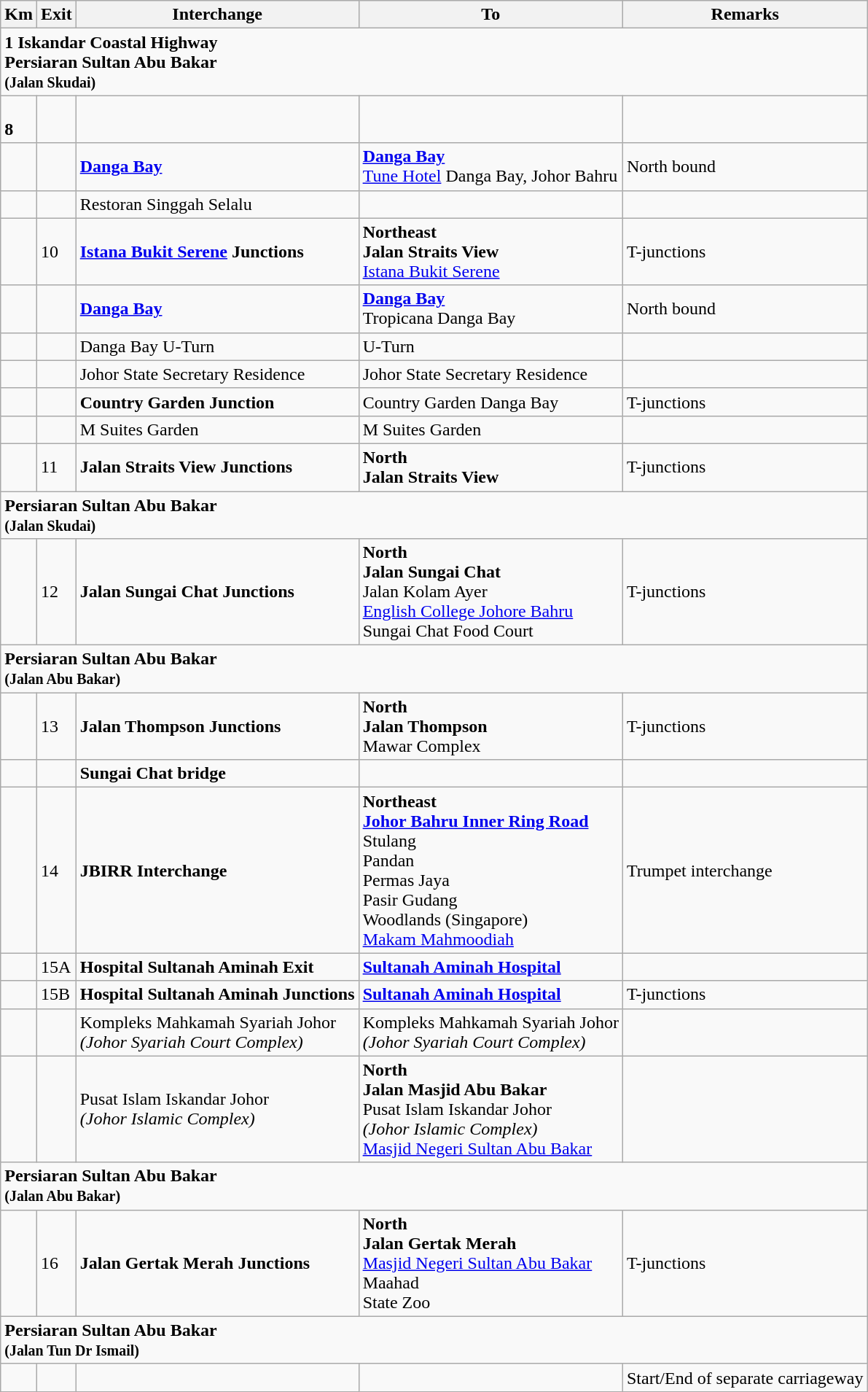<table class="wikitable">
<tr>
<th>Km</th>
<th>Exit</th>
<th>Interchange</th>
<th>To</th>
<th>Remarks</th>
</tr>
<tr>
<td style="width:600px" colspan="6" style="text-align:center; background:blue;"><strong><span>1 Iskandar Coastal Highway<br>Persiaran Sultan Abu Bakar<br><small>(Jalan Skudai)</small></span></strong></td>
</tr>
<tr>
<td><br><strong>8</strong></td>
<td></td>
<td></td>
<td></td>
<td></td>
</tr>
<tr>
<td></td>
<td></td>
<td><strong><a href='#'>Danga Bay</a></strong></td>
<td><strong><a href='#'>Danga Bay</a></strong><br><a href='#'>Tune Hotel</a> Danga Bay, Johor Bahru</td>
<td>North bound</td>
</tr>
<tr>
<td></td>
<td></td>
<td>Restoran Singgah Selalu </td>
<td></td>
<td></td>
</tr>
<tr>
<td></td>
<td>10</td>
<td><strong><a href='#'>Istana Bukit Serene</a> Junctions</strong></td>
<td><strong>Northeast</strong><br><strong>Jalan Straits View</strong><br><a href='#'>Istana Bukit Serene</a></td>
<td>T-junctions</td>
</tr>
<tr>
<td></td>
<td></td>
<td><strong><a href='#'>Danga Bay</a></strong><br></td>
<td><strong><a href='#'>Danga Bay</a></strong><br>Tropicana Danga Bay<br></td>
<td>North bound</td>
</tr>
<tr>
<td></td>
<td></td>
<td>Danga Bay U-Turn</td>
<td>U-Turn</td>
<td></td>
</tr>
<tr>
<td></td>
<td></td>
<td>Johor State Secretary Residence</td>
<td>Johor State Secretary Residence</td>
<td></td>
</tr>
<tr>
<td></td>
<td></td>
<td><strong>Country Garden Junction</strong></td>
<td>Country Garden Danga Bay</td>
<td>T-junctions</td>
</tr>
<tr>
<td></td>
<td></td>
<td>M Suites Garden</td>
<td>M Suites Garden</td>
<td></td>
</tr>
<tr>
<td></td>
<td>11</td>
<td><strong>Jalan Straits View Junctions</strong></td>
<td><strong>North</strong><br><strong>Jalan Straits View</strong></td>
<td>T-junctions</td>
</tr>
<tr>
<td style="width:600px" colspan="6" style="text-align:center; background:blue;"><strong><span>Persiaran Sultan Abu Bakar<br><small>(Jalan Skudai)</small></span></strong></td>
</tr>
<tr>
<td></td>
<td>12</td>
<td><strong>Jalan Sungai Chat Junctions</strong></td>
<td><strong>North</strong><br><strong>Jalan Sungai Chat</strong><br>Jalan Kolam Ayer<br><a href='#'>English College Johore Bahru</a><br>Sungai Chat Food Court <br> </td>
<td>T-junctions</td>
</tr>
<tr>
<td style="width:600px" colspan="6" style="text-align:center; background:blue;"><strong><span>Persiaran Sultan Abu Bakar<br><small>(Jalan Abu Bakar)</small></span></strong></td>
</tr>
<tr>
<td></td>
<td>13</td>
<td><strong>Jalan Thompson Junctions</strong></td>
<td><strong>North</strong><br><strong>Jalan Thompson</strong><br>Mawar Complex</td>
<td>T-junctions</td>
</tr>
<tr>
<td></td>
<td></td>
<td><strong>Sungai Chat bridge</strong></td>
<td></td>
<td></td>
</tr>
<tr>
<td></td>
<td>14</td>
<td><strong>JBIRR Interchange</strong></td>
<td><strong>Northeast</strong><br><strong> <a href='#'>Johor Bahru Inner Ring Road</a></strong><br> Stulang<br>  Pandan<br> Permas Jaya<br> Pasir Gudang<br> Woodlands (Singapore)<br><a href='#'>Makam Mahmoodiah</a></td>
<td>Trumpet interchange</td>
</tr>
<tr>
<td></td>
<td>15A</td>
<td><strong>Hospital Sultanah Aminah Exit</strong> </td>
<td><strong><a href='#'>Sultanah Aminah Hospital</a></strong> </td>
<td></td>
</tr>
<tr>
<td></td>
<td>15B</td>
<td><strong>Hospital Sultanah Aminah Junctions</strong> </td>
<td><strong><a href='#'>Sultanah Aminah Hospital</a></strong> </td>
<td>T-junctions</td>
</tr>
<tr>
<td></td>
<td></td>
<td>Kompleks Mahkamah Syariah Johor<br><em>(Johor Syariah Court Complex)</em></td>
<td>Kompleks Mahkamah Syariah Johor<br><em>(Johor Syariah Court Complex)</em></td>
<td></td>
</tr>
<tr>
<td></td>
<td></td>
<td>Pusat Islam Iskandar Johor<br><em>(Johor Islamic Complex)</em></td>
<td><strong>North</strong><br><strong>Jalan Masjid Abu Bakar</strong><br>Pusat Islam Iskandar Johor<br><em>(Johor Islamic Complex)</em><br><a href='#'>Masjid Negeri Sultan Abu Bakar</a> </td>
<td></td>
</tr>
<tr>
<td style="width:600px" colspan="6" style="text-align:center; background:blue;"><strong><span>Persiaran Sultan Abu Bakar<br><small>(Jalan Abu Bakar)</small></span></strong></td>
</tr>
<tr>
<td></td>
<td>16</td>
<td><strong>Jalan Gertak Merah Junctions</strong></td>
<td><strong>North</strong><br><strong>Jalan Gertak Merah</strong><br><a href='#'>Masjid Negeri Sultan Abu Bakar</a> <br>Maahad <br>State Zoo</td>
<td>T-junctions</td>
</tr>
<tr>
<td style="width:600px" colspan="6" style="text-align:center; background:blue;"><strong><span>Persiaran Sultan Abu Bakar<br><small>(Jalan Tun Dr Ismail)</small></span></strong></td>
</tr>
<tr>
<td></td>
<td></td>
<td></td>
<td></td>
<td>Start/End of separate carriageway</td>
</tr>
</table>
